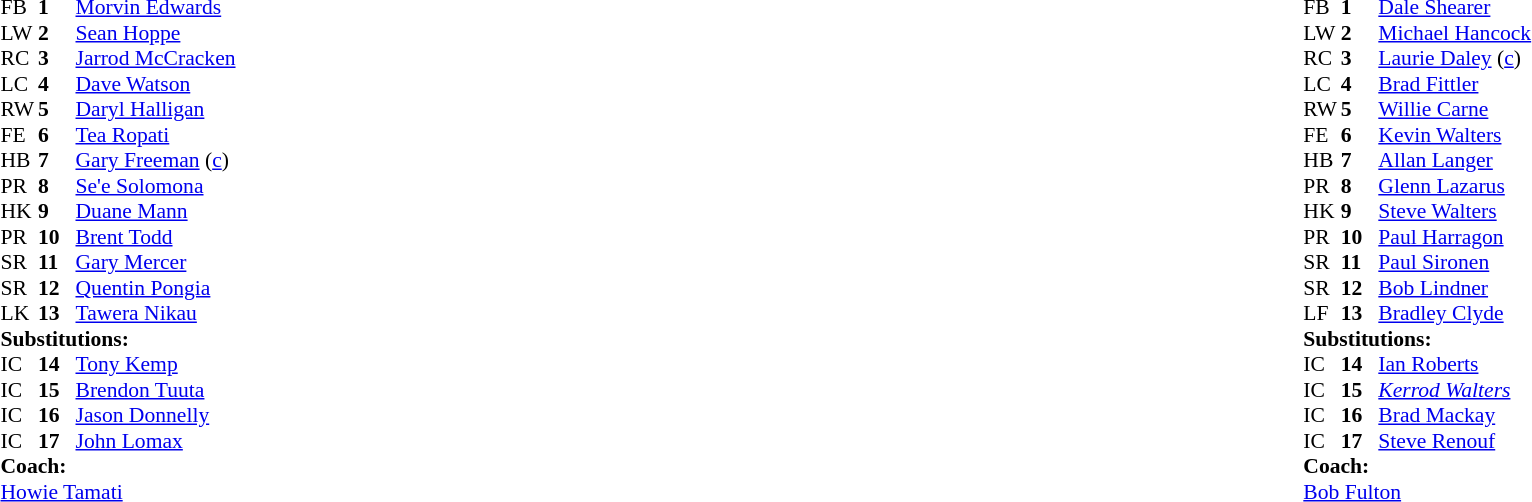<table width="100%">
<tr>
<td valign="top" width="50%"><br><table style="font-size: 90%" cellspacing="0" cellpadding="0">
<tr>
<th width="25"></th>
<th width="25"></th>
</tr>
<tr>
<td>FB</td>
<td><strong>1</strong></td>
<td><a href='#'>Morvin Edwards</a></td>
</tr>
<tr>
<td>LW</td>
<td><strong>2</strong></td>
<td><a href='#'>Sean Hoppe</a></td>
</tr>
<tr>
<td>RC</td>
<td><strong>3</strong></td>
<td><a href='#'>Jarrod McCracken</a></td>
</tr>
<tr>
<td>LC</td>
<td><strong>4</strong></td>
<td><a href='#'>Dave Watson</a></td>
</tr>
<tr>
<td>RW</td>
<td><strong>5</strong></td>
<td><a href='#'>Daryl Halligan</a></td>
</tr>
<tr>
<td>FE</td>
<td><strong>6</strong></td>
<td><a href='#'>Tea Ropati</a></td>
</tr>
<tr>
<td>HB</td>
<td><strong>7</strong></td>
<td><a href='#'>Gary Freeman</a> (<a href='#'>c</a>)</td>
</tr>
<tr>
<td>PR</td>
<td><strong>8</strong></td>
<td><a href='#'>Se'e Solomona</a></td>
</tr>
<tr>
<td>HK</td>
<td><strong>9</strong></td>
<td><a href='#'>Duane Mann</a></td>
</tr>
<tr>
<td>PR</td>
<td><strong>10</strong></td>
<td><a href='#'>Brent Todd</a></td>
</tr>
<tr>
<td>SR</td>
<td><strong>11</strong></td>
<td><a href='#'>Gary Mercer</a></td>
</tr>
<tr>
<td>SR</td>
<td><strong>12</strong></td>
<td><a href='#'>Quentin Pongia</a></td>
</tr>
<tr>
<td>LK</td>
<td><strong>13</strong></td>
<td><a href='#'>Tawera Nikau</a></td>
</tr>
<tr>
<td colspan=3><strong>Substitutions:</strong></td>
</tr>
<tr>
<td>IC</td>
<td><strong>14</strong></td>
<td><a href='#'>Tony Kemp</a></td>
</tr>
<tr>
<td>IC</td>
<td><strong>15</strong></td>
<td><a href='#'>Brendon Tuuta</a></td>
</tr>
<tr>
<td>IC</td>
<td><strong>16</strong></td>
<td><a href='#'>Jason Donnelly</a></td>
</tr>
<tr>
<td>IC</td>
<td><strong>17</strong></td>
<td><a href='#'>John Lomax</a></td>
</tr>
<tr>
<td colspan=3><strong>Coach:</strong></td>
</tr>
<tr>
<td colspan="4"> <a href='#'>Howie Tamati</a></td>
</tr>
</table>
</td>
<td valign="top" width="50%"><br><table style="font-size: 90%" cellspacing="0" cellpadding="0" align="center">
<tr>
<th width="25"></th>
<th width="25"></th>
</tr>
<tr>
<td>FB</td>
<td><strong>1</strong></td>
<td><a href='#'>Dale Shearer</a></td>
</tr>
<tr>
<td>LW</td>
<td><strong>2</strong></td>
<td><a href='#'>Michael Hancock</a></td>
</tr>
<tr>
<td>RC</td>
<td><strong>3</strong></td>
<td><a href='#'>Laurie Daley</a> (<a href='#'>c</a>)</td>
</tr>
<tr>
<td>LC</td>
<td><strong>4</strong></td>
<td><a href='#'>Brad Fittler</a></td>
</tr>
<tr>
<td>RW</td>
<td><strong>5</strong></td>
<td><a href='#'>Willie Carne</a></td>
</tr>
<tr>
<td>FE</td>
<td><strong>6</strong></td>
<td><a href='#'>Kevin Walters</a></td>
</tr>
<tr>
<td>HB</td>
<td><strong>7</strong></td>
<td><a href='#'>Allan Langer</a></td>
</tr>
<tr>
<td>PR</td>
<td><strong>8</strong></td>
<td><a href='#'>Glenn Lazarus</a></td>
</tr>
<tr>
<td>HK</td>
<td><strong>9</strong></td>
<td><a href='#'>Steve Walters</a></td>
</tr>
<tr>
<td>PR</td>
<td><strong>10</strong></td>
<td><a href='#'>Paul Harragon</a></td>
</tr>
<tr>
<td>SR</td>
<td><strong>11</strong></td>
<td><a href='#'>Paul Sironen</a></td>
</tr>
<tr>
<td>SR</td>
<td><strong>12</strong></td>
<td><a href='#'>Bob Lindner</a></td>
</tr>
<tr>
<td>LF</td>
<td><strong>13</strong></td>
<td><a href='#'>Bradley Clyde</a></td>
</tr>
<tr>
<td colspan=3><strong>Substitutions:</strong></td>
</tr>
<tr>
<td>IC</td>
<td><strong>14</strong></td>
<td><a href='#'>Ian Roberts</a></td>
</tr>
<tr>
<td>IC</td>
<td><strong>15</strong></td>
<td><em><a href='#'>Kerrod Walters</a></em></td>
</tr>
<tr>
<td>IC</td>
<td><strong>16</strong></td>
<td><a href='#'>Brad Mackay</a></td>
</tr>
<tr>
<td>IC</td>
<td><strong>17</strong></td>
<td><a href='#'>Steve Renouf</a></td>
</tr>
<tr>
<td colspan=3><strong>Coach:</strong></td>
</tr>
<tr>
<td colspan="4"> <a href='#'>Bob Fulton</a></td>
</tr>
</table>
</td>
</tr>
</table>
